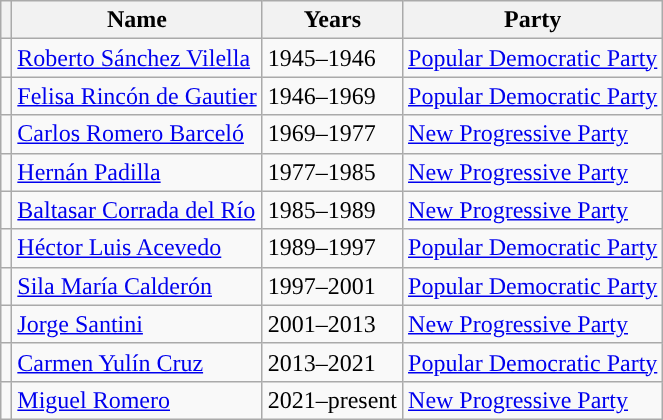<table class="wikitable">
<tr>
<th></th>
<th>Name</th>
<th>Years</th>
<th>Party</th>
</tr>
<tr>
<td !rowspan=4 style="background-color:"></td>
<td><a href='#'>Roberto Sánchez Vilella</a></td>
<td>1945–1946</td>
<td><a href='#'>Popular Democratic Party</a></td>
</tr>
<tr>
<td !rowspan=4 style="background-color:"></td>
<td><a href='#'>Felisa Rincón de Gautier</a></td>
<td>1946–1969</td>
<td><a href='#'>Popular Democratic Party</a></td>
</tr>
<tr>
<td !rowspan=4 style="background-color:"></td>
<td><a href='#'>Carlos Romero Barceló</a></td>
<td>1969–1977</td>
<td><a href='#'>New Progressive Party</a></td>
</tr>
<tr>
<td !rowspan=4 style="background-color:"></td>
<td><a href='#'>Hernán Padilla</a></td>
<td>1977–1985</td>
<td><a href='#'>New Progressive Party</a></td>
</tr>
<tr>
<td !rowspan=4 style="background-color:"></td>
<td><a href='#'>Baltasar Corrada del Río</a></td>
<td>1985–1989</td>
<td><a href='#'>New Progressive Party</a></td>
</tr>
<tr>
<td !rowspan=4 style="background-color:"></td>
<td><a href='#'>Héctor Luis Acevedo</a></td>
<td>1989–1997</td>
<td><a href='#'>Popular Democratic Party</a></td>
</tr>
<tr>
<td !rowspan=4 style="background-color:"></td>
<td><a href='#'>Sila María Calderón</a></td>
<td>1997–2001</td>
<td><a href='#'>Popular Democratic Party</a></td>
</tr>
<tr>
<td !rowspan=4 style="background-color:"></td>
<td><a href='#'>Jorge Santini</a></td>
<td>2001–2013</td>
<td><a href='#'>New Progressive Party</a></td>
</tr>
<tr>
<td !rowspan=4 style="background-color:"></td>
<td><a href='#'>Carmen Yulín Cruz</a></td>
<td>2013–2021</td>
<td><a href='#'>Popular Democratic Party</a></td>
</tr>
<tr>
<td !rowspan=4 style="background-color:"></td>
<td><a href='#'>Miguel Romero</a></td>
<td>2021–present</td>
<td><a href='#'>New Progressive Party</a></td>
</tr>
</table>
